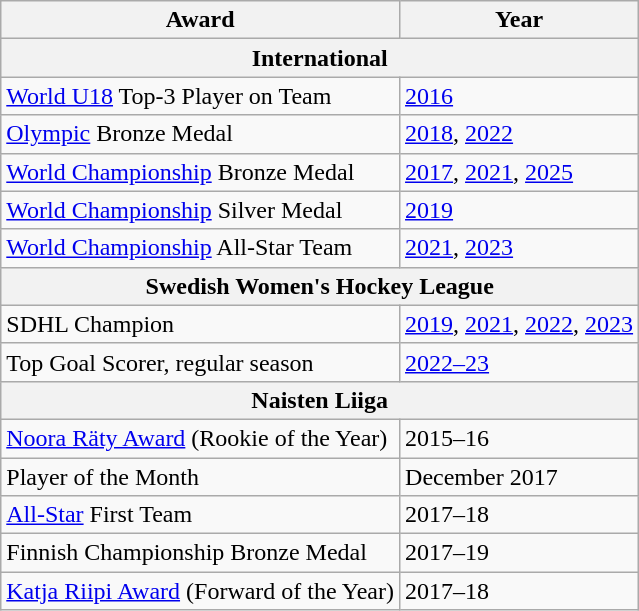<table class="wikitable">
<tr>
<th scope="col">Award</th>
<th scope="col">Year</th>
</tr>
<tr>
<th colspan="2">International</th>
</tr>
<tr>
<td><a href='#'>World U18</a> Top-3 Player on Team</td>
<td><a href='#'>2016</a></td>
</tr>
<tr>
<td><a href='#'>Olympic</a> Bronze Medal</td>
<td><a href='#'>2018</a>, <a href='#'>2022</a></td>
</tr>
<tr>
<td><a href='#'>World Championship</a> Bronze Medal</td>
<td><a href='#'>2017</a>, <a href='#'>2021</a>, <a href='#'>2025</a></td>
</tr>
<tr>
<td><a href='#'>World Championship</a> Silver Medal</td>
<td><a href='#'>2019</a></td>
</tr>
<tr>
<td><a href='#'>World Championship</a> All-Star Team</td>
<td><a href='#'>2021</a>, <a href='#'>2023</a></td>
</tr>
<tr>
<th colspan="2">Swedish Women's Hockey League</th>
</tr>
<tr>
<td>SDHL Champion</td>
<td><a href='#'>2019</a>, <a href='#'>2021</a>, <a href='#'>2022</a>, <a href='#'>2023</a></td>
</tr>
<tr>
<td>Top Goal Scorer, regular season</td>
<td><a href='#'>2022–23</a></td>
</tr>
<tr>
<th colspan="2">Naisten Liiga</th>
</tr>
<tr>
<td><a href='#'>Noora Räty Award</a> (Rookie of the Year)</td>
<td>2015–16</td>
</tr>
<tr>
<td>Player of the Month</td>
<td>December 2017</td>
</tr>
<tr>
<td><a href='#'>All-Star</a> First Team</td>
<td>2017–18</td>
</tr>
<tr>
<td>Finnish Championship Bronze Medal</td>
<td>2017–19</td>
</tr>
<tr>
<td><a href='#'>Katja Riipi Award</a> (Forward of the Year)</td>
<td>2017–18</td>
</tr>
</table>
